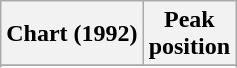<table class="wikitable sortable plainrowheaders" style="text-align:center">
<tr>
<th scope="col">Chart (1992)</th>
<th scope="col">Peak<br> position</th>
</tr>
<tr>
</tr>
<tr>
</tr>
</table>
